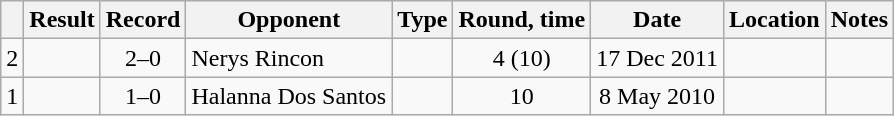<table class="wikitable" style="text-align:center">
<tr>
<th></th>
<th>Result</th>
<th>Record</th>
<th>Opponent</th>
<th>Type</th>
<th>Round, time</th>
<th>Date</th>
<th>Location</th>
<th>Notes</th>
</tr>
<tr>
<td>2</td>
<td></td>
<td>2–0</td>
<td style="text-align:left;">Nerys Rincon</td>
<td></td>
<td>4 (10)</td>
<td>17 Dec 2011</td>
<td style="text-align:left;"></td>
<td></td>
</tr>
<tr>
<td>1</td>
<td></td>
<td>1–0</td>
<td style="text-align:left;">Halanna Dos Santos</td>
<td></td>
<td>10</td>
<td>8 May 2010</td>
<td style="text-align:left;"></td>
<td></td>
</tr>
</table>
